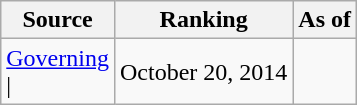<table class="wikitable" style="text-align:center">
<tr>
<th>Source</th>
<th>Ranking</th>
<th>As of</th>
</tr>
<tr>
<td align=left><a href='#'>Governing</a><br>| </td>
<td>October 20, 2014</td>
</tr>
</table>
